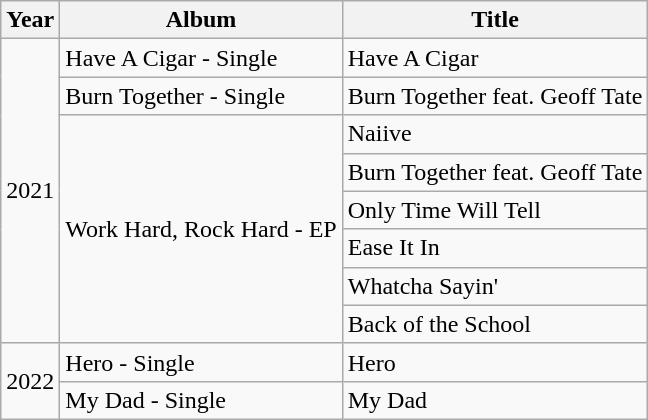<table class="wikitable">
<tr>
<th>Year</th>
<th>Album</th>
<th>Title</th>
</tr>
<tr>
<td rowspan="8">2021</td>
<td>Have A Cigar - Single</td>
<td>Have A Cigar</td>
</tr>
<tr>
<td>Burn Together - Single</td>
<td>Burn Together feat. Geoff Tate</td>
</tr>
<tr>
<td rowspan="6">Work Hard, Rock Hard - EP</td>
<td>Naiive</td>
</tr>
<tr>
<td>Burn Together feat. Geoff Tate</td>
</tr>
<tr>
<td>Only Time Will Tell</td>
</tr>
<tr>
<td>Ease It In</td>
</tr>
<tr>
<td>Whatcha Sayin'</td>
</tr>
<tr>
<td>Back of the School</td>
</tr>
<tr>
<td rowspan="2">2022</td>
<td>Hero - Single</td>
<td>Hero</td>
</tr>
<tr>
<td>My Dad - Single</td>
<td>My Dad</td>
</tr>
</table>
